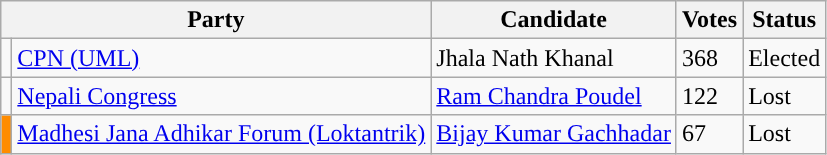<table class="wikitable">
<tr>
<th colspan="2">Party</th>
<th>Candidate</th>
<th>Votes</th>
<th>Status</th>
</tr>
<tr>
<td style="background-color:"></td>
<td><a href='#'>CPN (UML)</a></td>
<td>Jhala Nath Khanal</td>
<td>368</td>
<td>Elected</td>
</tr>
<tr>
<td style="background-color:"></td>
<td><a href='#'>Nepali Congress</a></td>
<td><a href='#'>Ram Chandra Poudel</a></td>
<td>122</td>
<td>Lost</td>
</tr>
<tr>
<td style="background-color:darkorange"></td>
<td><a href='#'>Madhesi Jana Adhikar Forum (Loktantrik)</a></td>
<td><a href='#'>Bijay Kumar Gachhadar</a></td>
<td>67</td>
<td>Lost</td>
</tr>
</table>
